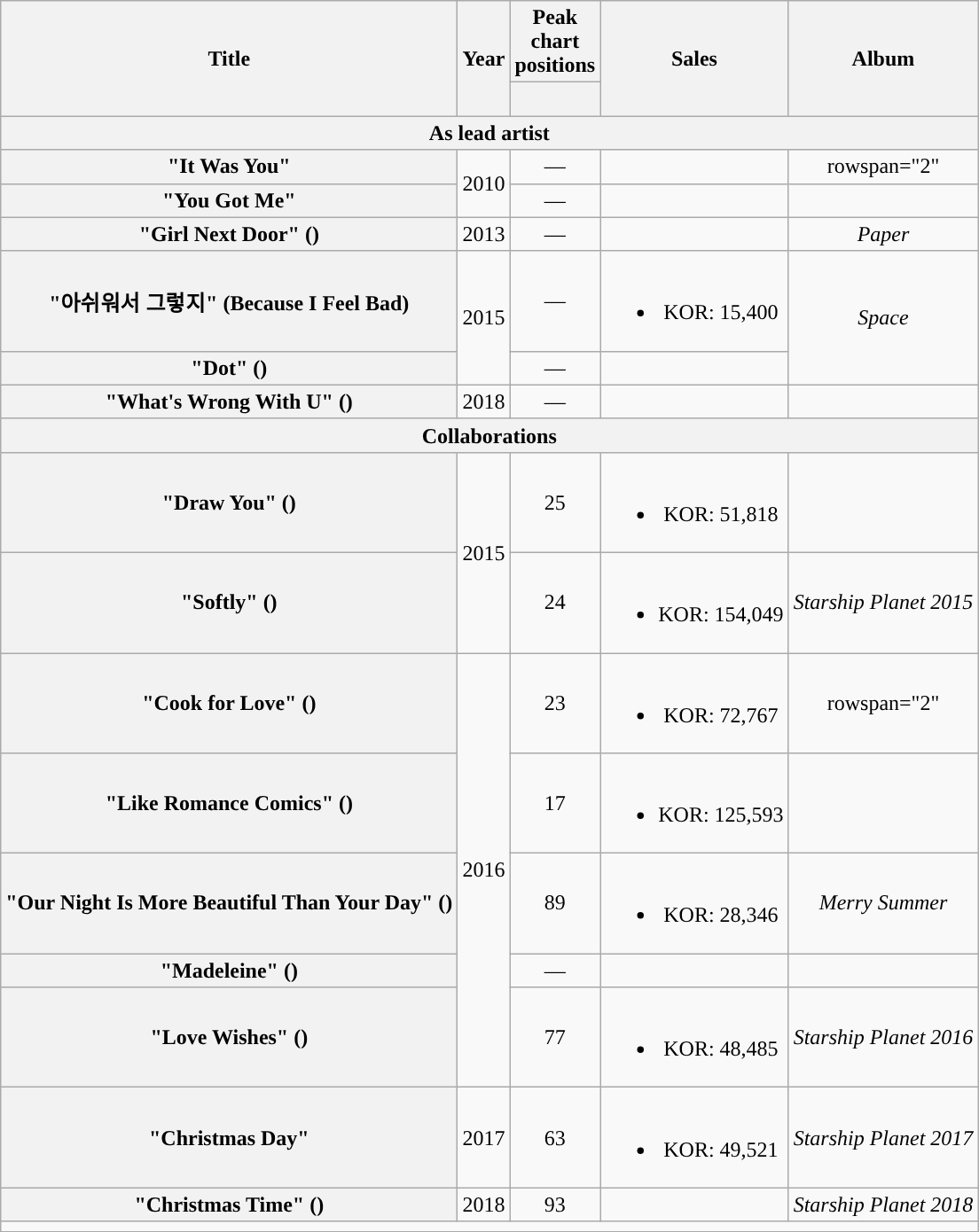<table class="wikitable plainrowheaders" style="text-align:center;">
<tr>
<th scope="col" rowspan="2">Title</th>
<th scope="col" rowspan="2">Year</th>
<th scope="col" colspan="1">Peak chart positions</th>
<th scope="col" rowspan="2">Sales</th>
<th scope="col" rowspan="2">Album</th>
</tr>
<tr>
<th style="width:3em"><br></th>
</tr>
<tr>
<th colspan="5">As lead artist</th>
</tr>
<tr>
<th scope="row">"It Was You"</th>
<td rowspan="2">2010</td>
<td>—</td>
<td></td>
<td>rowspan="2" </td>
</tr>
<tr>
<th scope="row">"You Got Me"</th>
<td>—</td>
<td></td>
</tr>
<tr>
<th scope="row">"Girl Next Door" ()</th>
<td>2013</td>
<td>—</td>
<td></td>
<td><em>Paper</em></td>
</tr>
<tr>
<th scope="row">"아쉬워서 그렇지" (Because I Feel Bad)<br></th>
<td rowspan="2">2015</td>
<td>—</td>
<td><br><ul><li>KOR: 15,400</li></ul></td>
<td rowspan="2"><em>Space</em></td>
</tr>
<tr>
<th scope="row">"Dot" ()<br></th>
<td>—</td>
<td></td>
</tr>
<tr>
<th scope="row">"What's Wrong With U" ()<br></th>
<td>2018</td>
<td>—</td>
<td></td>
<td></td>
</tr>
<tr>
<th colspan="5">Collaborations</th>
</tr>
<tr>
<th scope="row">"Draw You" ()<br></th>
<td rowspan="2">2015</td>
<td>25</td>
<td><br><ul><li>KOR: 51,818</li></ul></td>
<td></td>
</tr>
<tr>
<th scope="row">"Softly" ()<br></th>
<td>24</td>
<td><br><ul><li>KOR: 154,049</li></ul></td>
<td><em>Starship Planet 2015</em></td>
</tr>
<tr>
<th scope="row">"Cook for Love" ()<br></th>
<td rowspan="5">2016</td>
<td>23</td>
<td><br><ul><li>KOR: 72,767</li></ul></td>
<td>rowspan="2" </td>
</tr>
<tr>
<th scope="row">"Like Romance Comics" ()<br></th>
<td>17</td>
<td><br><ul><li>KOR: 125,593</li></ul></td>
</tr>
<tr>
<th scope="row">"Our Night Is More Beautiful Than Your Day" ()<br></th>
<td>89</td>
<td><br><ul><li>KOR: 28,346</li></ul></td>
<td><em>Merry Summer</em></td>
</tr>
<tr>
<th scope="row">"Madeleine" ()<br></th>
<td>—</td>
<td></td>
<td></td>
</tr>
<tr>
<th scope="row">"Love Wishes" ()<br></th>
<td>77</td>
<td><br><ul><li>KOR: 48,485</li></ul></td>
<td><em>Starship Planet 2016</em></td>
</tr>
<tr>
<th scope="row">"Christmas Day"<br></th>
<td>2017</td>
<td>63</td>
<td><br><ul><li>KOR: 49,521</li></ul></td>
<td><em>Starship Planet 2017</em></td>
</tr>
<tr>
<th scope="row">"Christmas Time" ()<br></th>
<td>2018</td>
<td>93</td>
<td></td>
<td><em>Starship Planet 2018</em></td>
</tr>
<tr>
<td colspan="5"></td>
</tr>
<tr>
</tr>
</table>
